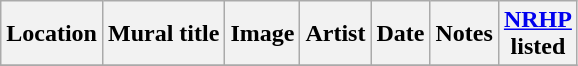<table class="wikitable sortable">
<tr>
<th>Location</th>
<th>Mural title</th>
<th>Image</th>
<th>Artist</th>
<th>Date</th>
<th>Notes</th>
<th><a href='#'>NRHP</a><br>listed</th>
</tr>
<tr>
</tr>
</table>
